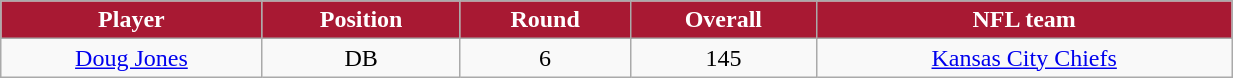<table class="wikitable" width="65%">
<tr align="center" style="background:#A81933;color:#FFFFFF;">
<td><strong>Player</strong></td>
<td><strong>Position</strong></td>
<td><strong>Round</strong></td>
<td><strong>Overall</strong></td>
<td><strong>NFL team</strong></td>
</tr>
<tr align="center" bgcolor="">
<td><a href='#'>Doug Jones</a></td>
<td>DB</td>
<td>6</td>
<td>145</td>
<td><a href='#'>Kansas City Chiefs</a></td>
</tr>
</table>
